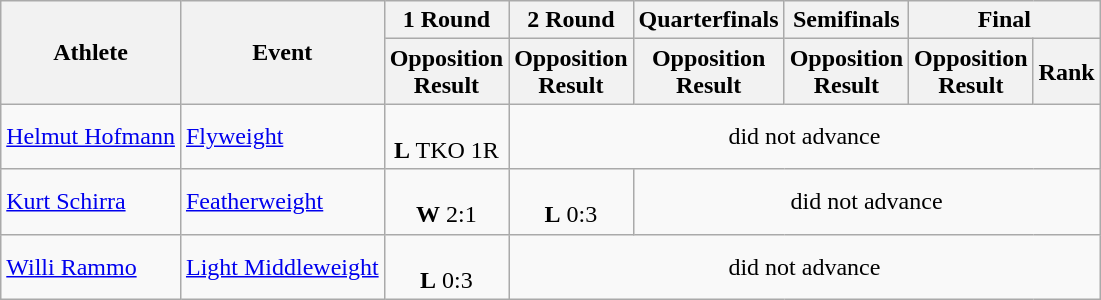<table class="wikitable">
<tr>
<th rowspan="2">Athlete</th>
<th rowspan="2">Event</th>
<th>1 Round</th>
<th>2 Round</th>
<th>Quarterfinals</th>
<th>Semifinals</th>
<th colspan=2>Final</th>
</tr>
<tr>
<th>Opposition<br>Result</th>
<th>Opposition<br>Result</th>
<th>Opposition<br>Result</th>
<th>Opposition<br>Result</th>
<th>Opposition<br>Result</th>
<th>Rank</th>
</tr>
<tr align=center>
<td align=left><a href='#'>Helmut Hofmann</a></td>
<td align=left><a href='#'>Flyweight</a></td>
<td><br><strong>L</strong> TKO 1R</td>
<td colspan=5>did not advance</td>
</tr>
<tr align=center>
<td align=left><a href='#'>Kurt Schirra</a></td>
<td align=left><a href='#'>Featherweight</a></td>
<td><br><strong>W</strong> 2:1</td>
<td><br><strong>L</strong> 0:3</td>
<td colspan=4>did not advance</td>
</tr>
<tr align=center>
<td align=left><a href='#'>Willi Rammo</a></td>
<td align=left><a href='#'>Light Middleweight</a></td>
<td><br><strong>L</strong> 0:3</td>
<td colspan=5>did not advance</td>
</tr>
</table>
